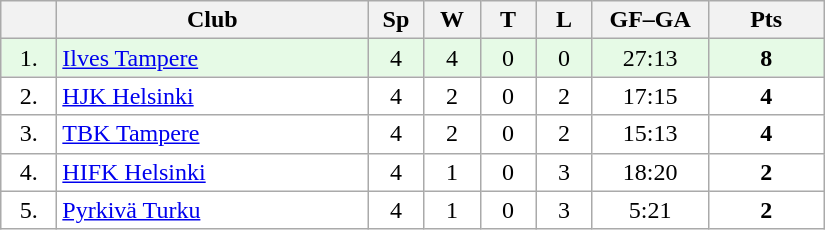<table class="wikitable">
<tr>
<th width="30"></th>
<th width="200">Club</th>
<th width="30">Sp</th>
<th width="30">W</th>
<th width="30">T</th>
<th width="30">L</th>
<th width="70">GF–GA</th>
<th width="70">Pts</th>
</tr>
<tr bgcolor="#e6fae6" align="center">
<td>1.</td>
<td align="left"><a href='#'>Ilves Tampere</a></td>
<td>4</td>
<td>4</td>
<td>0</td>
<td>0</td>
<td>27:13</td>
<td><strong>8</strong></td>
</tr>
<tr bgcolor="#FFFFFF" align="center">
<td>2.</td>
<td align="left"><a href='#'>HJK Helsinki</a></td>
<td>4</td>
<td>2</td>
<td>0</td>
<td>2</td>
<td>17:15</td>
<td><strong>4</strong></td>
</tr>
<tr bgcolor="#FFFFFF" align="center">
<td>3.</td>
<td align="left"><a href='#'>TBK Tampere</a></td>
<td>4</td>
<td>2</td>
<td>0</td>
<td>2</td>
<td>15:13</td>
<td><strong>4</strong></td>
</tr>
<tr bgcolor="#FFFFFF" align="center">
<td>4.</td>
<td align="left"><a href='#'>HIFK Helsinki</a></td>
<td>4</td>
<td>1</td>
<td>0</td>
<td>3</td>
<td>18:20</td>
<td><strong>2</strong></td>
</tr>
<tr bgcolor="#FFFFFF" align="center">
<td>5.</td>
<td align="left"><a href='#'>Pyrkivä Turku</a></td>
<td>4</td>
<td>1</td>
<td>0</td>
<td>3</td>
<td>5:21</td>
<td><strong>2</strong></td>
</tr>
</table>
